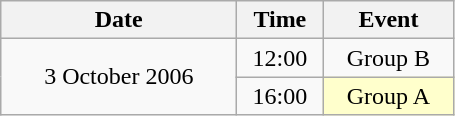<table class = "wikitable" style="text-align:center;">
<tr>
<th width=150>Date</th>
<th width=50>Time</th>
<th width=80>Event</th>
</tr>
<tr>
<td rowspan=2>3 October 2006</td>
<td>12:00</td>
<td>Group B</td>
</tr>
<tr>
<td>16:00</td>
<td bgcolor=ffffcc>Group A</td>
</tr>
</table>
